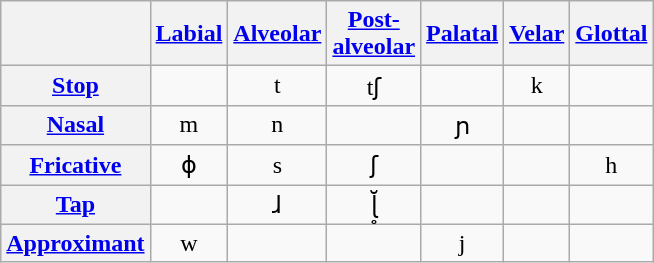<table class="wikitable" style="text-align:center">
<tr>
<th></th>
<th><a href='#'>Labial</a></th>
<th><a href='#'>Alveolar</a></th>
<th><a href='#'>Post-<br>alveolar</a></th>
<th><a href='#'>Palatal</a></th>
<th><a href='#'>Velar</a></th>
<th><a href='#'>Glottal</a></th>
</tr>
<tr align="center">
<th><a href='#'>Stop</a></th>
<td></td>
<td>t</td>
<td>tʃ</td>
<td></td>
<td>k</td>
<td></td>
</tr>
<tr align="center">
<th><a href='#'>Nasal</a></th>
<td>m</td>
<td>n</td>
<td></td>
<td>ɲ</td>
<td></td>
<td></td>
</tr>
<tr align="center">
<th><a href='#'>Fricative</a></th>
<td>ɸ</td>
<td>s</td>
<td>ʃ</td>
<td></td>
<td></td>
<td>h</td>
</tr>
<tr align="center">
<th><a href='#'>Tap</a></th>
<td></td>
<td>ɺ</td>
<td>ɭ̥̆</td>
<td></td>
<td></td>
<td></td>
</tr>
<tr align="center">
<th><a href='#'>Approximant</a></th>
<td>w</td>
<td></td>
<td></td>
<td>j</td>
<td></td>
<td></td>
</tr>
</table>
